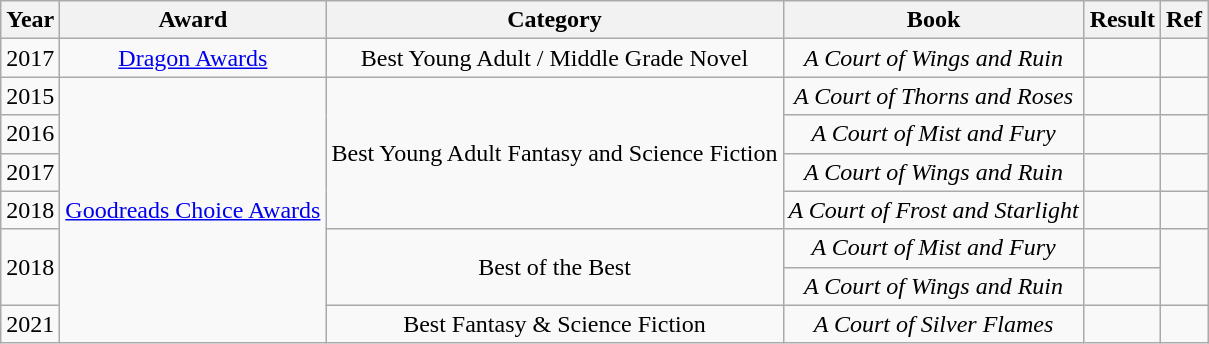<table class="wikitable sortable" style="text-align:center;">
<tr>
<th>Year</th>
<th>Award</th>
<th>Category</th>
<th>Book</th>
<th>Result</th>
<th>Ref</th>
</tr>
<tr>
<td>2017</td>
<td><a href='#'>Dragon Awards</a></td>
<td>Best Young Adult / Middle Grade Novel</td>
<td><em>A Court of Wings and Ruin</em></td>
<td></td>
<td></td>
</tr>
<tr>
<td>2015</td>
<td rowspan="7"><a href='#'>Goodreads Choice Awards</a></td>
<td rowspan="4">Best Young Adult Fantasy and Science Fiction</td>
<td><em>A Court of Thorns and Roses</em></td>
<td></td>
<td></td>
</tr>
<tr>
<td>2016</td>
<td><em>A Court of Mist and Fury</em></td>
<td></td>
<td></td>
</tr>
<tr>
<td>2017</td>
<td><em>A Court of Wings and Ruin</em></td>
<td></td>
<td></td>
</tr>
<tr>
<td>2018</td>
<td><em>A Court of Frost and Starlight</em></td>
<td></td>
<td></td>
</tr>
<tr>
<td rowspan="2">2018</td>
<td rowspan="2">Best of the Best</td>
<td><em>A Court of Mist and Fury</em></td>
<td></td>
<td rowspan="2"></td>
</tr>
<tr>
<td><em>A Court of Wings and Ruin</em></td>
<td></td>
</tr>
<tr>
<td>2021</td>
<td>Best Fantasy & Science Fiction</td>
<td><em>A Court of Silver Flames</em></td>
<td></td>
<td></td>
</tr>
</table>
